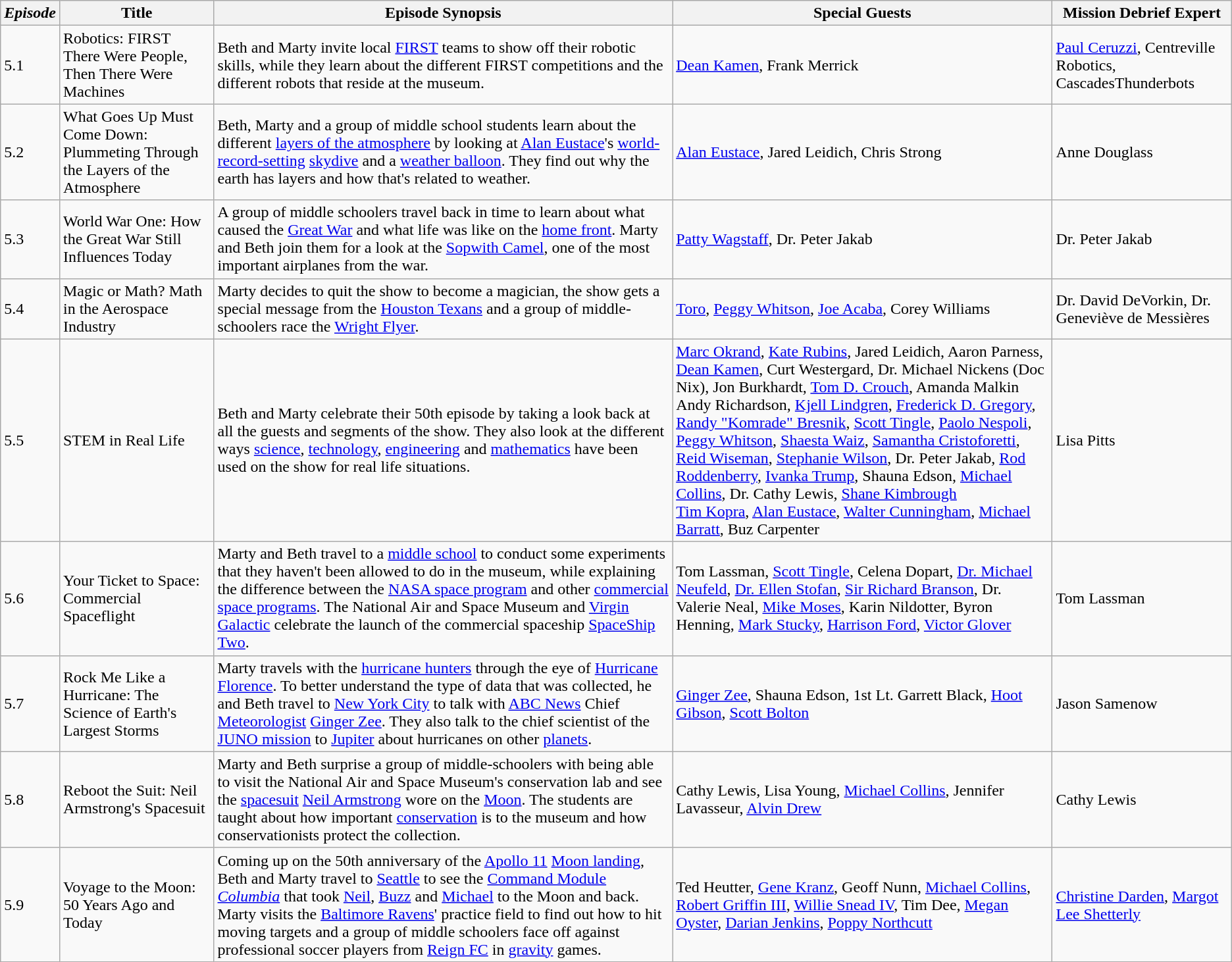<table class="wikitable">
<tr>
<th><em>Episode</em></th>
<th>Title</th>
<th>Episode Synopsis</th>
<th>Special Guests</th>
<th>Mission Debrief Expert</th>
</tr>
<tr>
<td>5.1</td>
<td>Robotics: FIRST There Were People, Then There Were Machines</td>
<td>Beth and Marty invite local <a href='#'>FIRST</a> teams to show off their robotic skills, while they learn about the different FIRST competitions and the different robots that reside at the museum.</td>
<td><a href='#'>Dean Kamen</a>, Frank Merrick<br></td>
<td><a href='#'>Paul Ceruzzi</a>, Centreville Robotics, CascadesThunderbots</td>
</tr>
<tr>
<td>5.2</td>
<td>What Goes Up Must Come Down: Plummeting Through the Layers of the Atmosphere</td>
<td>Beth, Marty and a group of middle school students learn about the different <a href='#'>layers of the atmosphere</a> by looking at <a href='#'>Alan Eustace</a>'s <a href='#'>world-record-setting</a> <a href='#'>skydive</a> and a <a href='#'>weather balloon</a>. They find out why the earth has layers and how that's related to weather.</td>
<td><a href='#'>Alan Eustace</a>, Jared Leidich, Chris Strong<br></td>
<td>Anne Douglass</td>
</tr>
<tr>
<td>5.3</td>
<td>World War One: How the Great War Still Influences Today</td>
<td>A group of middle schoolers travel back in time to learn about what caused the <a href='#'>Great War</a> and what life was like on the <a href='#'>home front</a>. Marty and Beth join them for a look at the <a href='#'>Sopwith Camel</a>, one of the most important airplanes from the war.</td>
<td><a href='#'>Patty Wagstaff</a>, Dr. Peter Jakab<br></td>
<td>Dr. Peter Jakab</td>
</tr>
<tr>
<td>5.4</td>
<td>Magic or Math? Math in the Aerospace Industry</td>
<td>Marty decides to quit the show to become a magician, the show gets a special message from the <a href='#'>Houston Texans</a> and a group of middle-schoolers race the <a href='#'>Wright Flyer</a>.</td>
<td><a href='#'>Toro</a>, <a href='#'>Peggy Whitson</a>, <a href='#'>Joe Acaba</a>, Corey Williams<br></td>
<td>Dr. David DeVorkin, Dr. Geneviève de Messières</td>
</tr>
<tr>
<td>5.5</td>
<td>STEM in Real Life</td>
<td>Beth and Marty celebrate their 50th episode by taking a look back at all the guests and segments of the show. They also look at the different ways <a href='#'>science</a>, <a href='#'>technology</a>, <a href='#'>engineering</a> and <a href='#'>mathematics</a> have been used on the show for real life situations.</td>
<td><a href='#'>Marc Okrand</a>, <a href='#'>Kate Rubins</a>, Jared Leidich, Aaron Parness, <a href='#'>Dean Kamen</a>, Curt Westergard, Dr. Michael Nickens (Doc Nix), Jon Burkhardt, <a href='#'>Tom D. Crouch</a>, Amanda Malkin<br>Andy Richardson, <a href='#'>Kjell Lindgren</a>, <a href='#'>Frederick D. Gregory</a>, <a href='#'>Randy "Komrade" Bresnik</a>, <a href='#'>Scott Tingle</a>, <a href='#'>Paolo Nespoli</a>, <a href='#'>Peggy Whitson</a>, <a href='#'>Shaesta Waiz</a>, <a href='#'>Samantha Cristoforetti</a>, <a href='#'>Reid Wiseman</a>, <a href='#'>Stephanie Wilson</a>, Dr. Peter Jakab, <a href='#'>Rod Roddenberry</a>, <a href='#'>Ivanka Trump</a>, Shauna Edson, <a href='#'>Michael Collins</a>, Dr. Cathy Lewis, <a href='#'>Shane Kimbrough</a><br><a href='#'>Tim Kopra</a>, <a href='#'>Alan Eustace</a>, <a href='#'>Walter Cunningham</a>, <a href='#'>Michael Barratt</a>, Buz Carpenter</td>
<td>Lisa Pitts</td>
</tr>
<tr>
<td>5.6</td>
<td>Your Ticket to Space: Commercial Spaceflight</td>
<td>Marty and Beth travel to a <a href='#'>middle school</a> to conduct some experiments that they haven't been allowed to do in the museum, while explaining the difference between the <a href='#'>NASA space program</a> and other <a href='#'>commercial space programs</a>. The National Air and Space Museum and <a href='#'>Virgin Galactic</a> celebrate the launch of the commercial spaceship <a href='#'>SpaceShip Two</a>.</td>
<td>Tom Lassman, <a href='#'>Scott Tingle</a>, Celena Dopart, <a href='#'>Dr. Michael Neufeld</a>, <a href='#'>Dr. Ellen Stofan</a>, <a href='#'>Sir Richard Branson</a>, Dr. Valerie Neal, <a href='#'>Mike Moses</a>, Karin Nildotter, Byron Henning, <a href='#'>Mark Stucky</a>, <a href='#'>Harrison Ford</a>, <a href='#'>Victor Glover</a></td>
<td>Tom Lassman</td>
</tr>
<tr>
<td>5.7</td>
<td>Rock Me Like a Hurricane: The Science of Earth's Largest Storms</td>
<td>Marty travels with the <a href='#'>hurricane hunters</a> through the eye of <a href='#'>Hurricane Florence</a>. To better understand the type of data that was collected, he and Beth travel to <a href='#'>New York City</a> to talk with <a href='#'>ABC News</a> Chief <a href='#'>Meteorologist</a> <a href='#'>Ginger Zee</a>. They also talk to the chief scientist of the <a href='#'>JUNO mission</a> to <a href='#'>Jupiter</a> about hurricanes on other <a href='#'>planets</a>.</td>
<td><a href='#'>Ginger Zee</a>, Shauna Edson, 1st Lt. Garrett Black, <a href='#'>Hoot Gibson</a>, <a href='#'>Scott Bolton</a></td>
<td>Jason Samenow</td>
</tr>
<tr>
<td>5.8</td>
<td>Reboot the Suit: Neil Armstrong's Spacesuit</td>
<td>Marty and Beth surprise a group of middle-schoolers with being able to visit the National Air and Space Museum's conservation lab and see the <a href='#'>spacesuit</a> <a href='#'>Neil Armstrong</a> wore on the <a href='#'>Moon</a>.  The students are taught about how important <a href='#'>conservation</a> is to the museum and how conservationists protect the collection.</td>
<td>Cathy Lewis, Lisa Young, <a href='#'>Michael Collins</a>, Jennifer Lavasseur, <a href='#'>Alvin Drew</a></td>
<td>Cathy Lewis</td>
</tr>
<tr>
<td>5.9</td>
<td>Voyage to the Moon: 50 Years Ago and Today</td>
<td>Coming up on the 50th anniversary of the <a href='#'>Apollo 11</a> <a href='#'>Moon landing</a>, Beth and Marty travel to <a href='#'>Seattle</a> to see the <a href='#'>Command Module <em>Columbia</em></a> that took <a href='#'>Neil</a>, <a href='#'>Buzz</a> and <a href='#'>Michael</a> to the Moon and back. Marty visits the <a href='#'>Baltimore Ravens</a>' practice field to find out how to hit moving targets and a group of middle schoolers face off against professional soccer players from <a href='#'>Reign FC</a> in <a href='#'>gravity</a> games.</td>
<td>Ted Heutter, <a href='#'>Gene Kranz</a>, Geoff Nunn, <a href='#'>Michael Collins</a>, <a href='#'>Robert Griffin III</a>, <a href='#'>Willie Snead IV</a>, Tim Dee, <a href='#'>Megan Oyster</a>, <a href='#'>Darian Jenkins</a>, <a href='#'>Poppy Northcutt</a></td>
<td><a href='#'>Christine Darden</a>, <a href='#'>Margot Lee Shetterly</a></td>
</tr>
</table>
